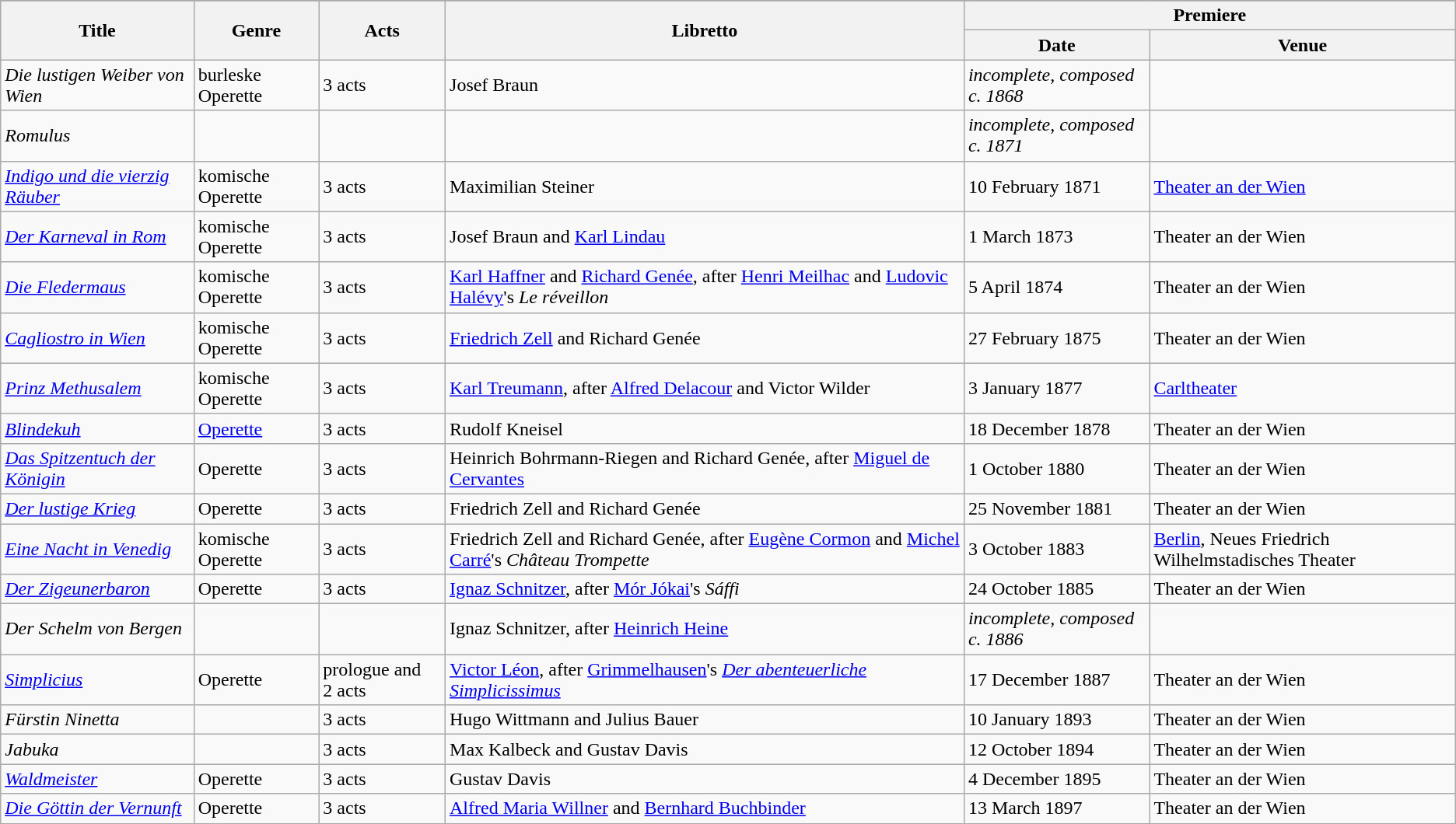<table class = "wikitable sortable plainrowheaders">
<tr>
</tr>
<tr>
<th rowspan="2">Title</th>
<th rowspan="2">Genre</th>
<th rowspan="2">Acts</th>
<th rowspan="2">Libretto</th>
<th colspan="2">Premiere</th>
</tr>
<tr>
<th>Date</th>
<th>Venue</th>
</tr>
<tr>
<td><em>Die lustigen Weiber von Wien</em></td>
<td>burleske Operette</td>
<td>3 acts</td>
<td>Josef Braun</td>
<td><em>incomplete, composed c. 1868</em></td>
<td> </td>
</tr>
<tr>
<td><em>Romulus</em></td>
<td> </td>
<td> </td>
<td> </td>
<td><em>incomplete, composed c. 1871</em></td>
<td> </td>
</tr>
<tr>
<td><em><a href='#'>Indigo und die vierzig Räuber</a></em></td>
<td>komische Operette</td>
<td>3 acts</td>
<td>Maximilian Steiner</td>
<td>10 February 1871</td>
<td><a href='#'>Theater an der Wien</a></td>
</tr>
<tr>
<td><em><a href='#'>Der Karneval in Rom</a></em></td>
<td>komische Operette</td>
<td>3 acts</td>
<td>Josef Braun and <a href='#'>Karl Lindau</a></td>
<td>1 March 1873</td>
<td>Theater an der Wien</td>
</tr>
<tr>
<td><em><a href='#'>Die Fledermaus</a></em></td>
<td>komische Operette</td>
<td>3 acts</td>
<td><a href='#'>Karl Haffner</a> and <a href='#'>Richard Genée</a>, after <a href='#'>Henri Meilhac</a> and <a href='#'>Ludovic Halévy</a>'s <em>Le réveillon</em></td>
<td>5 April 1874</td>
<td>Theater an der Wien</td>
</tr>
<tr>
<td><em><a href='#'>Cagliostro in Wien</a></em></td>
<td>komische Operette</td>
<td>3 acts</td>
<td><a href='#'>Friedrich Zell</a> and Richard Genée</td>
<td>27 February 1875</td>
<td>Theater an der Wien</td>
</tr>
<tr>
<td><em><a href='#'>Prinz Methusalem</a></em></td>
<td>komische Operette</td>
<td>3 acts</td>
<td> <a href='#'>Karl Treumann</a>, after <a href='#'>Alfred Delacour</a> and Victor Wilder</td>
<td>3 January 1877</td>
<td><a href='#'>Carltheater</a></td>
</tr>
<tr>
<td><em><a href='#'>Blindekuh</a></em></td>
<td><a href='#'>Operette</a></td>
<td>3 acts</td>
<td>Rudolf Kneisel</td>
<td>18 December 1878</td>
<td>Theater an der Wien</td>
</tr>
<tr>
<td><em><a href='#'>Das Spitzentuch der Königin</a></em></td>
<td>Operette</td>
<td>3 acts</td>
<td>Heinrich Bohrmann-Riegen and Richard Genée, after <a href='#'>Miguel de Cervantes</a></td>
<td>1 October 1880</td>
<td>Theater an der Wien</td>
</tr>
<tr>
<td> <em><a href='#'>Der lustige Krieg</a></em></td>
<td>Operette</td>
<td>3 acts</td>
<td>Friedrich Zell and Richard Genée</td>
<td>25 November 1881</td>
<td>Theater an der Wien</td>
</tr>
<tr>
<td><em><a href='#'>Eine Nacht in Venedig</a></em></td>
<td>komische Operette</td>
<td>3 acts</td>
<td>Friedrich Zell and Richard Genée, after <a href='#'>Eugène Cormon</a> and <a href='#'>Michel Carré</a>'s <em>Château Trompette</em></td>
<td>3 October 1883</td>
<td><a href='#'>Berlin</a>, Neues Friedrich Wilhelmstadisches Theater</td>
</tr>
<tr>
<td><em><a href='#'>Der Zigeunerbaron</a></em></td>
<td>Operette</td>
<td>3 acts</td>
<td><a href='#'>Ignaz Schnitzer</a>, after <a href='#'>Mór Jókai</a>'s <em>Sáffi</em></td>
<td>24 October 1885</td>
<td>Theater an der Wien</td>
</tr>
<tr>
<td><em>Der Schelm von Bergen</em></td>
<td> </td>
<td> </td>
<td>Ignaz Schnitzer, after <a href='#'>Heinrich Heine</a></td>
<td><em>incomplete, composed c. 1886</em></td>
<td> </td>
</tr>
<tr>
<td><em><a href='#'>Simplicius</a></em></td>
<td>Operette</td>
<td>prologue and 2 acts</td>
<td><a href='#'>Victor Léon</a>, after <a href='#'>Grimmelhausen</a>'s <em><a href='#'>Der abenteuerliche Simplicissimus</a></em></td>
<td>17 December 1887</td>
<td>Theater an der Wien</td>
</tr>
<tr>
<td><em>Fürstin Ninetta</em></td>
<td> </td>
<td>3 acts</td>
<td>Hugo Wittmann and Julius Bauer</td>
<td>10 January 1893</td>
<td>Theater an der Wien</td>
</tr>
<tr>
<td><em>Jabuka</em></td>
<td> </td>
<td>3 acts</td>
<td>Max Kalbeck and Gustav Davis</td>
<td>12 October 1894</td>
<td>Theater an der Wien</td>
</tr>
<tr>
<td><em><a href='#'>Waldmeister</a></em></td>
<td>Operette</td>
<td>3 acts</td>
<td>Gustav Davis</td>
<td>4 December 1895</td>
<td>Theater an der Wien</td>
</tr>
<tr>
<td><em><a href='#'>Die Göttin der Vernunft</a></em></td>
<td>Operette</td>
<td>3 acts</td>
<td><a href='#'>Alfred Maria Willner</a> and <a href='#'>Bernhard Buchbinder</a></td>
<td>13 March 1897</td>
<td>Theater an der Wien</td>
</tr>
</table>
